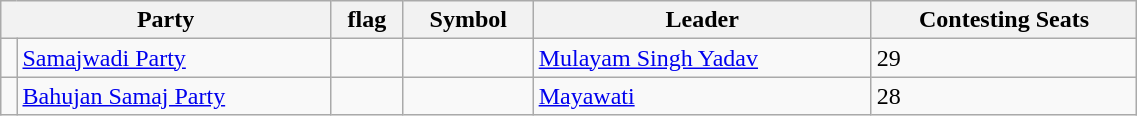<table class="wikitable" width="60%">
<tr>
<th colspan="2">Party</th>
<th>flag</th>
<th>Symbol</th>
<th>Leader</th>
<th>Contesting Seats</th>
</tr>
<tr>
<td></td>
<td><a href='#'>Samajwadi Party</a></td>
<td></td>
<td></td>
<td><a href='#'>Mulayam Singh Yadav</a></td>
<td>29</td>
</tr>
<tr>
<td></td>
<td><a href='#'>Bahujan Samaj Party</a></td>
<td></td>
<td></td>
<td><a href='#'>Mayawati</a></td>
<td>28</td>
</tr>
</table>
